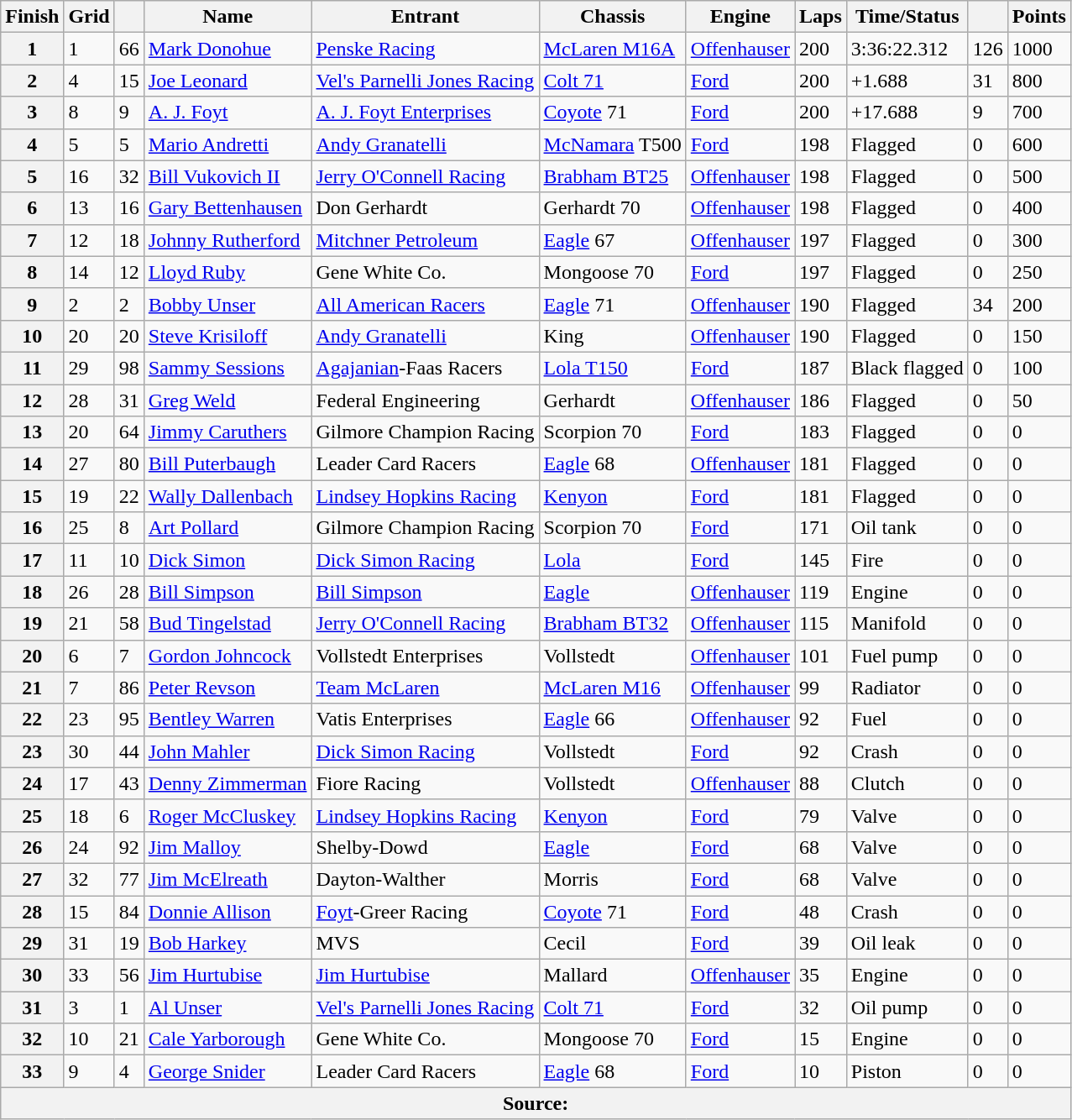<table class="wikitable">
<tr>
<th>Finish</th>
<th>Grid</th>
<th></th>
<th>Name</th>
<th>Entrant</th>
<th>Chassis</th>
<th>Engine</th>
<th>Laps</th>
<th>Time/Status</th>
<th></th>
<th>Points</th>
</tr>
<tr>
<th>1</th>
<td>1</td>
<td>66</td>
<td> <a href='#'>Mark Donohue</a></td>
<td><a href='#'>Penske Racing</a></td>
<td><a href='#'>McLaren M16A</a></td>
<td><a href='#'>Offenhauser</a></td>
<td>200</td>
<td>3:36:22.312</td>
<td>126</td>
<td>1000</td>
</tr>
<tr>
<th>2</th>
<td>4</td>
<td>15</td>
<td> <a href='#'>Joe Leonard</a></td>
<td><a href='#'>Vel's Parnelli Jones Racing</a></td>
<td><a href='#'>Colt 71</a></td>
<td><a href='#'>Ford</a></td>
<td>200</td>
<td>+1.688</td>
<td>31</td>
<td>800</td>
</tr>
<tr>
<th>3</th>
<td>8</td>
<td>9</td>
<td> <a href='#'>A. J. Foyt</a></td>
<td><a href='#'>A. J. Foyt Enterprises</a></td>
<td><a href='#'>Coyote</a> 71</td>
<td><a href='#'>Ford</a></td>
<td>200</td>
<td>+17.688</td>
<td>9</td>
<td>700</td>
</tr>
<tr>
<th>4</th>
<td>5</td>
<td>5</td>
<td> <a href='#'>Mario Andretti</a></td>
<td><a href='#'>Andy Granatelli</a></td>
<td><a href='#'>McNamara</a> T500</td>
<td><a href='#'>Ford</a></td>
<td>198</td>
<td>Flagged</td>
<td>0</td>
<td>600</td>
</tr>
<tr>
<th>5</th>
<td>16</td>
<td>32</td>
<td> <a href='#'>Bill Vukovich II</a></td>
<td><a href='#'>Jerry O'Connell Racing</a></td>
<td><a href='#'>Brabham BT25</a></td>
<td><a href='#'>Offenhauser</a></td>
<td>198</td>
<td>Flagged</td>
<td>0</td>
<td>500</td>
</tr>
<tr>
<th>6</th>
<td>13</td>
<td>16</td>
<td> <a href='#'>Gary Bettenhausen</a></td>
<td>Don Gerhardt</td>
<td>Gerhardt 70</td>
<td><a href='#'>Offenhauser</a></td>
<td>198</td>
<td>Flagged</td>
<td>0</td>
<td>400</td>
</tr>
<tr>
<th>7</th>
<td>12</td>
<td>18</td>
<td> <a href='#'>Johnny Rutherford</a></td>
<td><a href='#'>Mitchner Petroleum</a></td>
<td><a href='#'>Eagle</a> 67</td>
<td><a href='#'>Offenhauser</a></td>
<td>197</td>
<td>Flagged</td>
<td>0</td>
<td>300</td>
</tr>
<tr>
<th>8</th>
<td>14</td>
<td>12</td>
<td> <a href='#'>Lloyd Ruby</a></td>
<td>Gene White Co.</td>
<td>Mongoose 70</td>
<td><a href='#'>Ford</a></td>
<td>197</td>
<td>Flagged</td>
<td>0</td>
<td>250</td>
</tr>
<tr>
<th>9</th>
<td>2</td>
<td>2</td>
<td> <a href='#'>Bobby Unser</a></td>
<td><a href='#'>All American Racers</a></td>
<td><a href='#'>Eagle</a> 71</td>
<td><a href='#'>Offenhauser</a></td>
<td>190</td>
<td>Flagged</td>
<td>34</td>
<td>200</td>
</tr>
<tr>
<th>10</th>
<td>20</td>
<td>20</td>
<td> <a href='#'>Steve Krisiloff</a></td>
<td><a href='#'>Andy Granatelli</a></td>
<td>King</td>
<td><a href='#'>Offenhauser</a></td>
<td>190</td>
<td>Flagged</td>
<td>0</td>
<td>150</td>
</tr>
<tr>
<th>11</th>
<td>29</td>
<td>98</td>
<td> <a href='#'>Sammy Sessions</a></td>
<td><a href='#'>Agajanian</a>-Faas Racers</td>
<td><a href='#'>Lola T150</a></td>
<td><a href='#'>Ford</a></td>
<td>187</td>
<td>Black flagged</td>
<td>0</td>
<td>100</td>
</tr>
<tr>
<th>12</th>
<td>28</td>
<td>31</td>
<td> <a href='#'>Greg Weld</a></td>
<td>Federal Engineering</td>
<td>Gerhardt</td>
<td><a href='#'>Offenhauser</a></td>
<td>186</td>
<td>Flagged</td>
<td>0</td>
<td>50</td>
</tr>
<tr>
<th>13</th>
<td>20</td>
<td>64</td>
<td> <a href='#'>Jimmy Caruthers</a></td>
<td>Gilmore Champion Racing</td>
<td>Scorpion 70</td>
<td><a href='#'>Ford</a></td>
<td>183</td>
<td>Flagged</td>
<td>0</td>
<td>0</td>
</tr>
<tr>
<th>14</th>
<td>27</td>
<td>80</td>
<td> <a href='#'>Bill Puterbaugh</a></td>
<td>Leader Card Racers</td>
<td><a href='#'>Eagle</a> 68</td>
<td><a href='#'>Offenhauser</a></td>
<td>181</td>
<td>Flagged</td>
<td>0</td>
<td>0</td>
</tr>
<tr>
<th>15</th>
<td>19</td>
<td>22</td>
<td> <a href='#'>Wally Dallenbach</a></td>
<td><a href='#'>Lindsey Hopkins Racing</a></td>
<td><a href='#'>Kenyon</a></td>
<td><a href='#'>Ford</a></td>
<td>181</td>
<td>Flagged</td>
<td>0</td>
<td>0</td>
</tr>
<tr>
<th>16</th>
<td>25</td>
<td>8</td>
<td> <a href='#'>Art Pollard</a></td>
<td>Gilmore Champion Racing</td>
<td>Scorpion 70</td>
<td><a href='#'>Ford</a></td>
<td>171</td>
<td>Oil tank</td>
<td>0</td>
<td>0</td>
</tr>
<tr>
<th>17</th>
<td>11</td>
<td>10</td>
<td> <a href='#'>Dick Simon</a></td>
<td><a href='#'>Dick Simon Racing</a></td>
<td><a href='#'>Lola</a></td>
<td><a href='#'>Ford</a></td>
<td>145</td>
<td>Fire</td>
<td>0</td>
<td>0</td>
</tr>
<tr>
<th>18</th>
<td>26</td>
<td>28</td>
<td> <a href='#'>Bill Simpson</a></td>
<td><a href='#'>Bill Simpson</a></td>
<td><a href='#'>Eagle</a></td>
<td><a href='#'>Offenhauser</a></td>
<td>119</td>
<td>Engine</td>
<td>0</td>
<td>0</td>
</tr>
<tr>
<th>19</th>
<td>21</td>
<td>58</td>
<td> <a href='#'>Bud Tingelstad</a></td>
<td><a href='#'>Jerry O'Connell Racing</a></td>
<td><a href='#'>Brabham BT32</a></td>
<td><a href='#'>Offenhauser</a></td>
<td>115</td>
<td>Manifold</td>
<td>0</td>
<td>0</td>
</tr>
<tr>
<th>20</th>
<td>6</td>
<td>7</td>
<td> <a href='#'>Gordon Johncock</a></td>
<td>Vollstedt Enterprises</td>
<td>Vollstedt</td>
<td><a href='#'>Offenhauser</a></td>
<td>101</td>
<td>Fuel pump</td>
<td>0</td>
<td>0</td>
</tr>
<tr>
<th>21</th>
<td>7</td>
<td>86</td>
<td> <a href='#'>Peter Revson</a></td>
<td><a href='#'>Team McLaren</a></td>
<td><a href='#'>McLaren M16</a></td>
<td><a href='#'>Offenhauser</a></td>
<td>99</td>
<td>Radiator</td>
<td>0</td>
<td>0</td>
</tr>
<tr>
<th>22</th>
<td>23</td>
<td>95</td>
<td> <a href='#'>Bentley Warren</a></td>
<td>Vatis Enterprises</td>
<td><a href='#'>Eagle</a> 66</td>
<td><a href='#'>Offenhauser</a></td>
<td>92</td>
<td>Fuel</td>
<td>0</td>
<td>0</td>
</tr>
<tr>
<th>23</th>
<td>30</td>
<td>44</td>
<td> <a href='#'>John Mahler</a></td>
<td><a href='#'>Dick Simon Racing</a></td>
<td>Vollstedt</td>
<td><a href='#'>Ford</a></td>
<td>92</td>
<td>Crash</td>
<td>0</td>
<td>0</td>
</tr>
<tr>
<th>24</th>
<td>17</td>
<td>43</td>
<td> <a href='#'>Denny Zimmerman</a></td>
<td>Fiore Racing</td>
<td>Vollstedt</td>
<td><a href='#'>Offenhauser</a></td>
<td>88</td>
<td>Clutch</td>
<td>0</td>
<td>0</td>
</tr>
<tr>
<th>25</th>
<td>18</td>
<td>6</td>
<td> <a href='#'>Roger McCluskey</a></td>
<td><a href='#'>Lindsey Hopkins Racing</a></td>
<td><a href='#'>Kenyon</a></td>
<td><a href='#'>Ford</a></td>
<td>79</td>
<td>Valve</td>
<td>0</td>
<td>0</td>
</tr>
<tr>
<th>26</th>
<td>24</td>
<td>92</td>
<td> <a href='#'>Jim Malloy</a></td>
<td>Shelby-Dowd</td>
<td><a href='#'>Eagle</a></td>
<td><a href='#'>Ford</a></td>
<td>68</td>
<td>Valve</td>
<td>0</td>
<td>0</td>
</tr>
<tr>
<th>27</th>
<td>32</td>
<td>77</td>
<td> <a href='#'>Jim McElreath</a></td>
<td>Dayton-Walther</td>
<td>Morris</td>
<td><a href='#'>Ford</a></td>
<td>68</td>
<td>Valve</td>
<td>0</td>
<td>0</td>
</tr>
<tr>
<th>28</th>
<td>15</td>
<td>84</td>
<td> <a href='#'>Donnie Allison</a></td>
<td><a href='#'>Foyt</a>-Greer Racing</td>
<td><a href='#'>Coyote</a> 71</td>
<td><a href='#'>Ford</a></td>
<td>48</td>
<td>Crash</td>
<td>0</td>
<td>0</td>
</tr>
<tr>
<th>29</th>
<td>31</td>
<td>19</td>
<td> <a href='#'>Bob Harkey</a></td>
<td>MVS</td>
<td>Cecil</td>
<td><a href='#'>Ford</a></td>
<td>39</td>
<td>Oil leak</td>
<td>0</td>
<td>0</td>
</tr>
<tr>
<th>30</th>
<td>33</td>
<td>56</td>
<td> <a href='#'>Jim Hurtubise</a></td>
<td><a href='#'>Jim Hurtubise</a></td>
<td>Mallard</td>
<td><a href='#'>Offenhauser</a></td>
<td>35</td>
<td>Engine</td>
<td>0</td>
<td>0</td>
</tr>
<tr>
<th>31</th>
<td>3</td>
<td>1</td>
<td> <a href='#'>Al Unser</a></td>
<td><a href='#'>Vel's Parnelli Jones Racing</a></td>
<td><a href='#'>Colt 71</a></td>
<td><a href='#'>Ford</a></td>
<td>32</td>
<td>Oil pump</td>
<td>0</td>
<td>0</td>
</tr>
<tr>
<th>32</th>
<td>10</td>
<td>21</td>
<td> <a href='#'>Cale Yarborough</a></td>
<td>Gene White Co.</td>
<td>Mongoose 70</td>
<td><a href='#'>Ford</a></td>
<td>15</td>
<td>Engine</td>
<td>0</td>
<td>0</td>
</tr>
<tr>
<th>33</th>
<td>9</td>
<td>4</td>
<td> <a href='#'>George Snider</a></td>
<td>Leader Card Racers</td>
<td><a href='#'>Eagle</a> 68</td>
<td><a href='#'>Ford</a></td>
<td>10</td>
<td>Piston</td>
<td>0</td>
<td>0</td>
</tr>
<tr>
<th colspan=11>Source:</th>
</tr>
</table>
